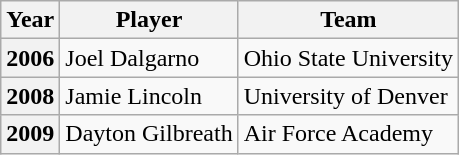<table class="wikitable">
<tr>
<th>Year</th>
<th>Player</th>
<th>Team</th>
</tr>
<tr>
<th>2006</th>
<td>Joel Dalgarno</td>
<td>Ohio State University</td>
</tr>
<tr>
<th>2008</th>
<td>Jamie Lincoln</td>
<td>University of Denver</td>
</tr>
<tr>
<th>2009</th>
<td>Dayton Gilbreath</td>
<td>Air Force Academy</td>
</tr>
</table>
